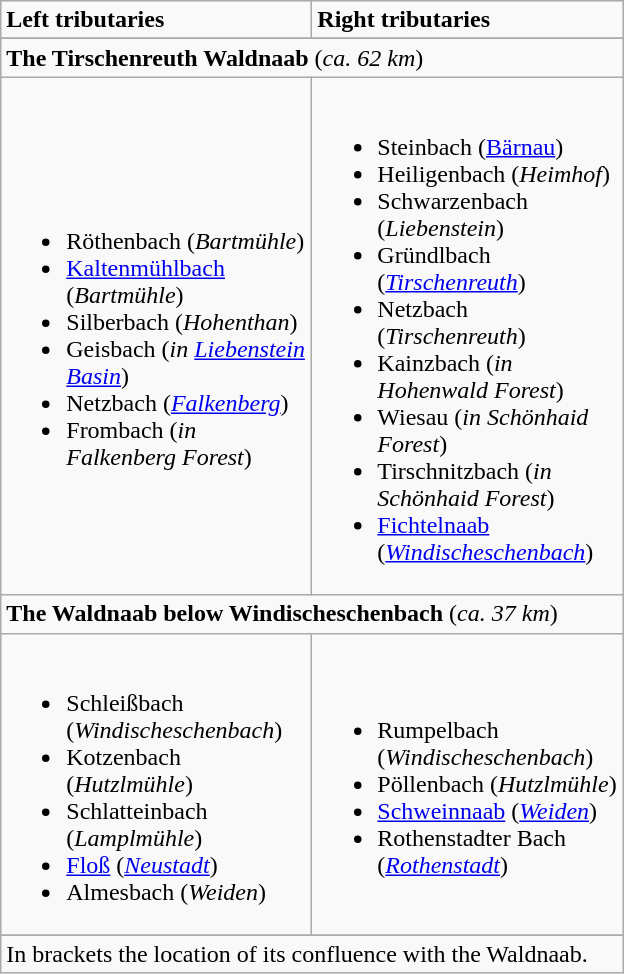<table class="wikitable">
<tr>
<td width = "200"><strong>Left tributaries</strong></td>
<td width = "200"><strong>Right tributaries</strong></td>
</tr>
<tr>
</tr>
<tr>
<td colspan=2><strong>The Tirschenreuth Waldnaab</strong> (<em>ca. 62 km</em>)</td>
</tr>
<tr>
<td><br><ul><li>Röthenbach (<em>Bartmühle</em>)</li><li><a href='#'>Kaltenmühlbach</a> (<em>Bartmühle</em>)</li><li>Silberbach (<em>Hohenthan</em>)</li><li>Geisbach (<em>in <a href='#'>Liebenstein Basin</a></em>)</li><li>Netzbach (<em><a href='#'>Falkenberg</a></em>)</li><li>Frombach (<em>in Falkenberg Forest</em>)</li></ul></td>
<td><br><ul><li>Steinbach (<a href='#'>Bärnau</a>)</li><li>Heiligenbach (<em>Heimhof</em>)</li><li>Schwarzenbach (<em>Liebenstein</em>)</li><li>Gründlbach (<em><a href='#'>Tirschenreuth</a></em>)</li><li>Netzbach (<em>Tirschenreuth</em>)</li><li>Kainzbach (<em>in Hohenwald Forest</em>)</li><li>Wiesau (<em>in Schönhaid Forest</em>)</li><li>Tirschnitzbach (<em>in Schönhaid Forest</em>)</li><li><a href='#'>Fichtelnaab</a> (<em><a href='#'>Windischeschenbach</a></em>)</li></ul></td>
</tr>
<tr>
<td colspan=2><strong>The Waldnaab below Windischeschenbach</strong> (<em>ca. 37 km</em>)</td>
</tr>
<tr>
<td><br><ul><li>Schleißbach (<em>Windischeschenbach</em>)</li><li>Kotzenbach (<em>Hutzlmühle</em>)</li><li>Schlatteinbach (<em>Lamplmühle</em>)</li><li><a href='#'>Floß</a> (<em><a href='#'>Neustadt</a></em>)</li><li>Almesbach (<em>Weiden</em>)</li></ul></td>
<td><br><ul><li>Rumpelbach (<em>Windischeschenbach</em>)</li><li>Pöllenbach (<em>Hutzlmühle</em>)</li><li><a href='#'>Schweinnaab</a> (<em><a href='#'>Weiden</a></em>)</li><li>Rothenstadter Bach (<em><a href='#'>Rothenstadt</a></em>)</li></ul></td>
</tr>
<tr>
</tr>
<tr>
<td colspan="2">In brackets the location of its confluence with the Waldnaab.</td>
</tr>
</table>
